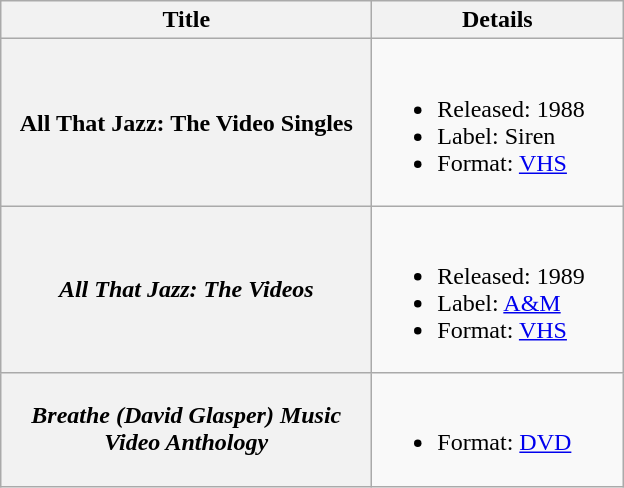<table class="wikitable plainrowheaders" style="text-align:left;" border="1">
<tr>
<th scope="col" style="width:15em;">Title</th>
<th scope="col" style="width:10em;">Details</th>
</tr>
<tr>
<th scope="row">All That Jazz: The Video Singles</th>
<td><br><ul><li>Released: 1988</li><li>Label: Siren</li><li>Format: <a href='#'>VHS</a></li></ul></td>
</tr>
<tr>
<th scope="row"><em>All That Jazz: The Videos</em></th>
<td><br><ul><li>Released: 1989</li><li>Label: <a href='#'>A&M</a></li><li>Format: <a href='#'>VHS</a></li></ul></td>
</tr>
<tr>
<th scope="row"><em>Breathe (David Glasper) Music Video Anthology</em></th>
<td><br><ul><li>Format: <a href='#'>DVD</a> </li></ul></td>
</tr>
</table>
